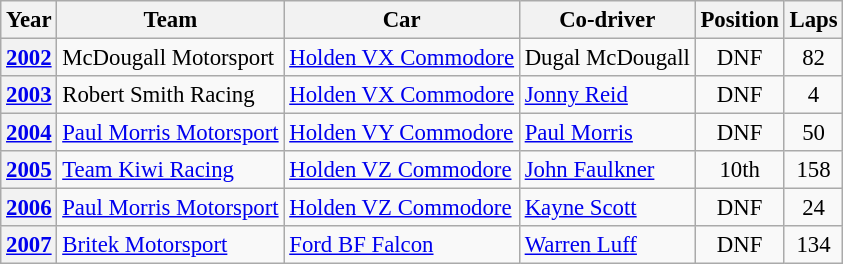<table class="wikitable" style="font-size: 95%;">
<tr>
<th>Year</th>
<th>Team</th>
<th>Car</th>
<th>Co-driver</th>
<th>Position</th>
<th>Laps</th>
</tr>
<tr>
<th><a href='#'>2002</a></th>
<td>McDougall Motorsport</td>
<td><a href='#'>Holden VX Commodore</a></td>
<td> Dugal McDougall</td>
<td align="center">DNF</td>
<td align="center">82</td>
</tr>
<tr>
<th><a href='#'>2003</a></th>
<td>Robert Smith Racing</td>
<td><a href='#'>Holden VX Commodore</a></td>
<td> <a href='#'>Jonny Reid</a></td>
<td align="center">DNF</td>
<td align="center">4</td>
</tr>
<tr>
<th><a href='#'>2004</a></th>
<td><a href='#'>Paul Morris Motorsport</a></td>
<td><a href='#'>Holden VY Commodore</a></td>
<td> <a href='#'>Paul Morris</a></td>
<td align="center">DNF</td>
<td align="center">50</td>
</tr>
<tr>
<th><a href='#'>2005</a></th>
<td><a href='#'>Team Kiwi Racing</a></td>
<td><a href='#'>Holden VZ Commodore</a></td>
<td> <a href='#'>John Faulkner</a></td>
<td align="center">10th</td>
<td align="center">158</td>
</tr>
<tr>
<th><a href='#'>2006</a></th>
<td><a href='#'>Paul Morris Motorsport</a></td>
<td><a href='#'>Holden VZ Commodore</a></td>
<td> <a href='#'>Kayne Scott</a></td>
<td align="center">DNF</td>
<td align="center">24</td>
</tr>
<tr>
<th><a href='#'>2007</a></th>
<td><a href='#'>Britek Motorsport</a></td>
<td><a href='#'>Ford BF Falcon</a></td>
<td> <a href='#'>Warren Luff</a></td>
<td align="center">DNF</td>
<td align="center">134</td>
</tr>
</table>
